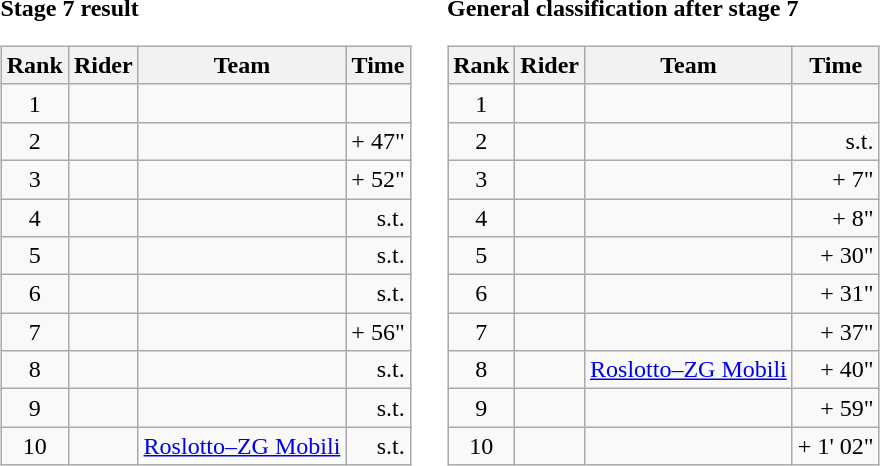<table>
<tr>
<td><strong>Stage 7 result</strong><br><table class="wikitable">
<tr>
<th scope="col">Rank</th>
<th scope="col">Rider</th>
<th scope="col">Team</th>
<th scope="col">Time</th>
</tr>
<tr>
<td style="text-align:center;">1</td>
<td></td>
<td></td>
<td style="text-align:right;"></td>
</tr>
<tr>
<td style="text-align:center;">2</td>
<td></td>
<td></td>
<td style="text-align:right;">+ 47"</td>
</tr>
<tr>
<td style="text-align:center;">3</td>
<td></td>
<td></td>
<td style="text-align:right;">+ 52"</td>
</tr>
<tr>
<td style="text-align:center;">4</td>
<td></td>
<td></td>
<td style="text-align:right;">s.t.</td>
</tr>
<tr>
<td style="text-align:center;">5</td>
<td></td>
<td></td>
<td style="text-align:right;">s.t.</td>
</tr>
<tr>
<td style="text-align:center;">6</td>
<td></td>
<td></td>
<td style="text-align:right;">s.t.</td>
</tr>
<tr>
<td style="text-align:center;">7</td>
<td></td>
<td></td>
<td style="text-align:right;">+ 56"</td>
</tr>
<tr>
<td style="text-align:center;">8</td>
<td></td>
<td></td>
<td style="text-align:right;">s.t.</td>
</tr>
<tr>
<td style="text-align:center;">9</td>
<td></td>
<td></td>
<td style="text-align:right;">s.t.</td>
</tr>
<tr>
<td style="text-align:center;">10</td>
<td></td>
<td><a href='#'>Roslotto–ZG Mobili</a></td>
<td style="text-align:right;">s.t.</td>
</tr>
</table>
</td>
<td></td>
<td><strong>General classification after stage 7</strong><br><table class="wikitable">
<tr>
<th scope="col">Rank</th>
<th scope="col">Rider</th>
<th scope="col">Team</th>
<th scope="col">Time</th>
</tr>
<tr>
<td style="text-align:center;">1</td>
<td> </td>
<td></td>
<td style="text-align:right;"></td>
</tr>
<tr>
<td style="text-align:center;">2</td>
<td></td>
<td></td>
<td style="text-align:right;">s.t.</td>
</tr>
<tr>
<td style="text-align:center;">3</td>
<td></td>
<td></td>
<td style="text-align:right;">+ 7"</td>
</tr>
<tr>
<td style="text-align:center;">4</td>
<td></td>
<td></td>
<td style="text-align:right;">+ 8"</td>
</tr>
<tr>
<td style="text-align:center;">5</td>
<td></td>
<td></td>
<td style="text-align:right;">+ 30"</td>
</tr>
<tr>
<td style="text-align:center;">6</td>
<td></td>
<td></td>
<td style="text-align:right;">+ 31"</td>
</tr>
<tr>
<td style="text-align:center;">7</td>
<td></td>
<td></td>
<td style="text-align:right;">+ 37"</td>
</tr>
<tr>
<td style="text-align:center;">8</td>
<td></td>
<td><a href='#'>Roslotto–ZG Mobili</a></td>
<td style="text-align:right;">+ 40"</td>
</tr>
<tr>
<td style="text-align:center;">9</td>
<td></td>
<td></td>
<td style="text-align:right;">+ 59"</td>
</tr>
<tr>
<td style="text-align:center;">10</td>
<td></td>
<td></td>
<td style="text-align:right;">+ 1' 02"</td>
</tr>
</table>
</td>
</tr>
</table>
